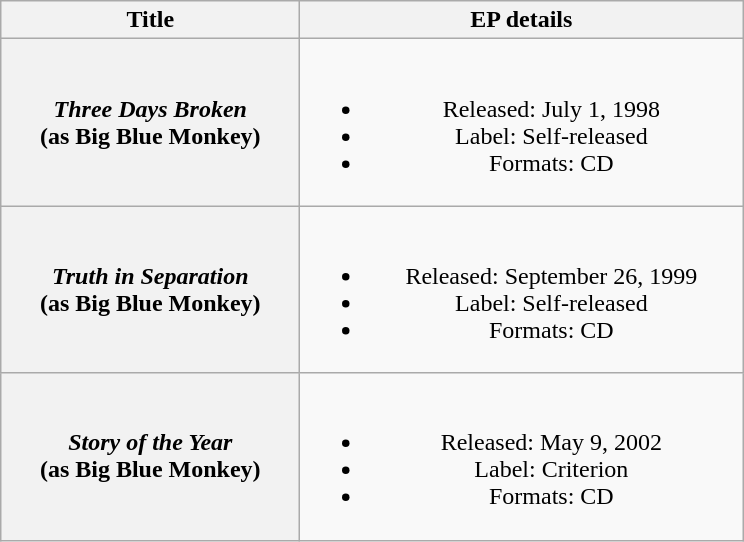<table class="wikitable plainrowheaders" style="text-align:center;">
<tr>
<th scope="col" style="width:12em;">Title</th>
<th scope="col" style="width:18em;">EP details</th>
</tr>
<tr>
<th scope="row"><em>Three Days Broken</em><br><span>(as Big Blue Monkey)</span></th>
<td><br><ul><li>Released: July 1, 1998</li><li>Label: Self-released</li><li>Formats: CD</li></ul></td>
</tr>
<tr>
<th scope="row"><em>Truth in Separation</em><br><span>(as Big Blue Monkey)</span></th>
<td><br><ul><li>Released: September 26, 1999</li><li>Label: Self-released</li><li>Formats: CD</li></ul></td>
</tr>
<tr>
<th scope="row"><em>Story of the Year</em><br><span>(as Big Blue Monkey)</span></th>
<td><br><ul><li>Released: May 9, 2002</li><li>Label: Criterion</li><li>Formats: CD</li></ul></td>
</tr>
</table>
